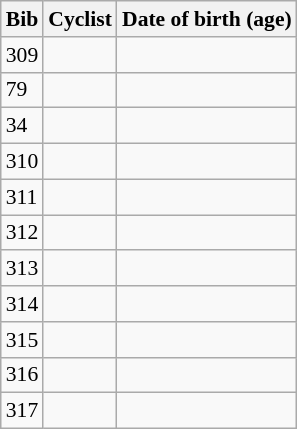<table class="wikitable sortable" style="font-size:90%;">
<tr>
<th>Bib</th>
<th>Cyclist</th>
<th>Date of birth (age)</th>
</tr>
<tr>
<td>309</td>
<td></td>
<td></td>
</tr>
<tr>
<td>79</td>
<td></td>
<td></td>
</tr>
<tr>
<td>34</td>
<td></td>
<td></td>
</tr>
<tr>
<td>310</td>
<td></td>
<td></td>
</tr>
<tr>
<td>311</td>
<td></td>
<td></td>
</tr>
<tr>
<td>312</td>
<td></td>
<td></td>
</tr>
<tr>
<td>313</td>
<td></td>
<td></td>
</tr>
<tr>
<td>314</td>
<td></td>
<td></td>
</tr>
<tr>
<td>315</td>
<td></td>
<td></td>
</tr>
<tr>
<td>316</td>
<td></td>
<td></td>
</tr>
<tr>
<td>317</td>
<td></td>
<td></td>
</tr>
</table>
